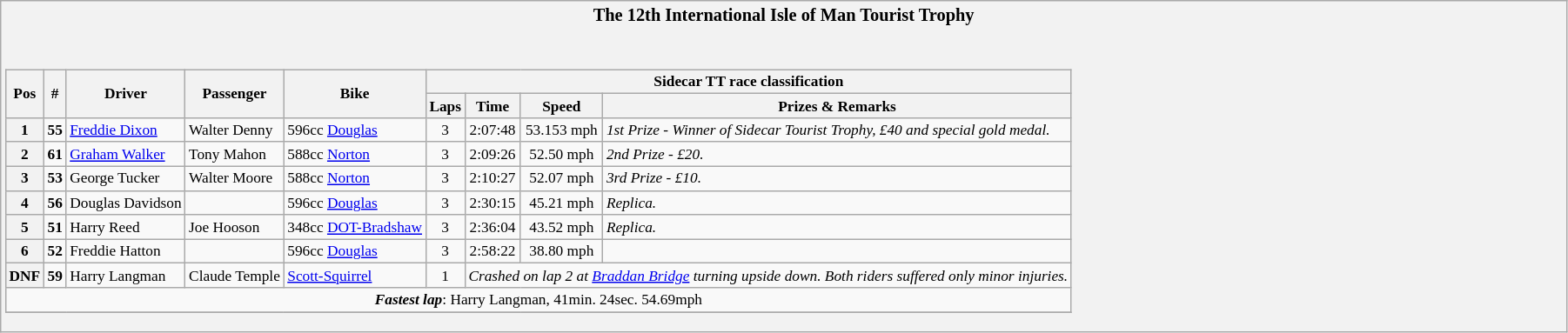<table class="wikitable" style="width:95%; font-size:85%; text-align:center">
<tr>
<th style="border: 0;"> The 12th International Isle of Man Tourist Trophy</th>
</tr>
<tr>
<td style="background: #f2f2f2; border: 0; text-align: center;"><br><table class="wikitable" style="font-size:85%; text-align:center">
<tr bgcolor="#efefef">
<th rowspan="2">Pos</th>
<th rowspan="2">#</th>
<th rowspan="2">Driver</th>
<th rowspan="2">Passenger</th>
<th rowspan="2">Bike</th>
<th colspan="4">Sidecar TT race classification</th>
</tr>
<tr>
<th>Laps</th>
<th>Time</th>
<th>Speed</th>
<th>Prizes & Remarks</th>
</tr>
<tr>
<th align="center">1</th>
<td align="center"><strong>55</strong></td>
<td align="left"> <a href='#'>Freddie Dixon</a></td>
<td align="left"> Walter Denny</td>
<td align="left">596cc <a href='#'>Douglas</a></td>
<td align="center">3</td>
<td>2:07:48</td>
<td>53.153 mph</td>
<td align="left"><em>1st Prize - Winner of Sidecar Tourist Trophy, £40 and special gold medal.</em></td>
</tr>
<tr>
<th align="center">2</th>
<td align="center"><strong>61</strong></td>
<td align="left"> <a href='#'>Graham Walker</a></td>
<td align="left"> Tony Mahon</td>
<td align="left">588cc <a href='#'>Norton</a></td>
<td align="center">3</td>
<td>2:09:26</td>
<td>52.50 mph</td>
<td align="left"><em>2nd Prize - £20.</em></td>
</tr>
<tr>
<th align="center">3</th>
<td align="center"><strong>53</strong></td>
<td align="left"> George Tucker</td>
<td align="left"> Walter Moore</td>
<td align="left">588cc <a href='#'>Norton</a></td>
<td align="center">3</td>
<td>2:10:27</td>
<td>52.07 mph</td>
<td align="left"><em>3rd Prize - £10.</em></td>
</tr>
<tr>
<th align="center">4</th>
<td align="center"><strong>56</strong></td>
<td align="left"> Douglas Davidson</td>
<td align="left"></td>
<td align="left">596cc <a href='#'>Douglas</a></td>
<td align="center">3</td>
<td>2:30:15</td>
<td>45.21 mph</td>
<td align="left"><em>Replica.</em></td>
</tr>
<tr>
<th align="center">5</th>
<td align="center"><strong>51</strong></td>
<td align="left"> Harry Reed</td>
<td align="left"> Joe Hooson</td>
<td align="left">348cc <a href='#'>DOT-Bradshaw</a></td>
<td align="center">3</td>
<td>2:36:04</td>
<td>43.52 mph</td>
<td align="left"><em>Replica.</em></td>
</tr>
<tr>
<th align="center">6</th>
<td align="center"><strong>52</strong></td>
<td align="left"> Freddie Hatton</td>
<td align="left"></td>
<td align="left">596cc <a href='#'>Douglas</a></td>
<td align="center">3</td>
<td>2:58:22</td>
<td>38.80 mph</td>
<td align="left"></td>
</tr>
<tr>
<th align="center">DNF</th>
<td><strong>59</strong></td>
<td align="left"> Harry Langman</td>
<td align="left"> Claude Temple</td>
<td align="left"><a href='#'>Scott-Squirrel</a></td>
<td align="center">1</td>
<td colspan="4"; align="left"><em>Crashed on lap 2 at <a href='#'>Braddan Bridge</a> turning upside down. Both riders suffered only minor injuries.</em></td>
</tr>
<tr>
<td colspan=14><strong><em>Fastest lap</em></strong>: Harry Langman, 41min. 24sec. 54.69mph</td>
</tr>
<tr>
</tr>
</table>
</td>
</tr>
</table>
